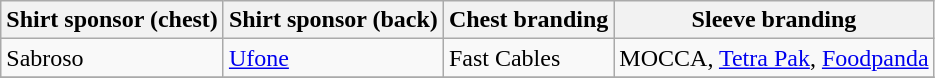<table class="wikitable">
<tr>
<th>Shirt sponsor (chest)</th>
<th>Shirt sponsor (back)</th>
<th>Chest branding</th>
<th>Sleeve branding</th>
</tr>
<tr>
<td>Sabroso</td>
<td><a href='#'>Ufone</a></td>
<td>Fast Cables</td>
<td>MOCCA, <a href='#'>Tetra Pak</a>, <a href='#'>Foodpanda</a></td>
</tr>
<tr>
</tr>
</table>
